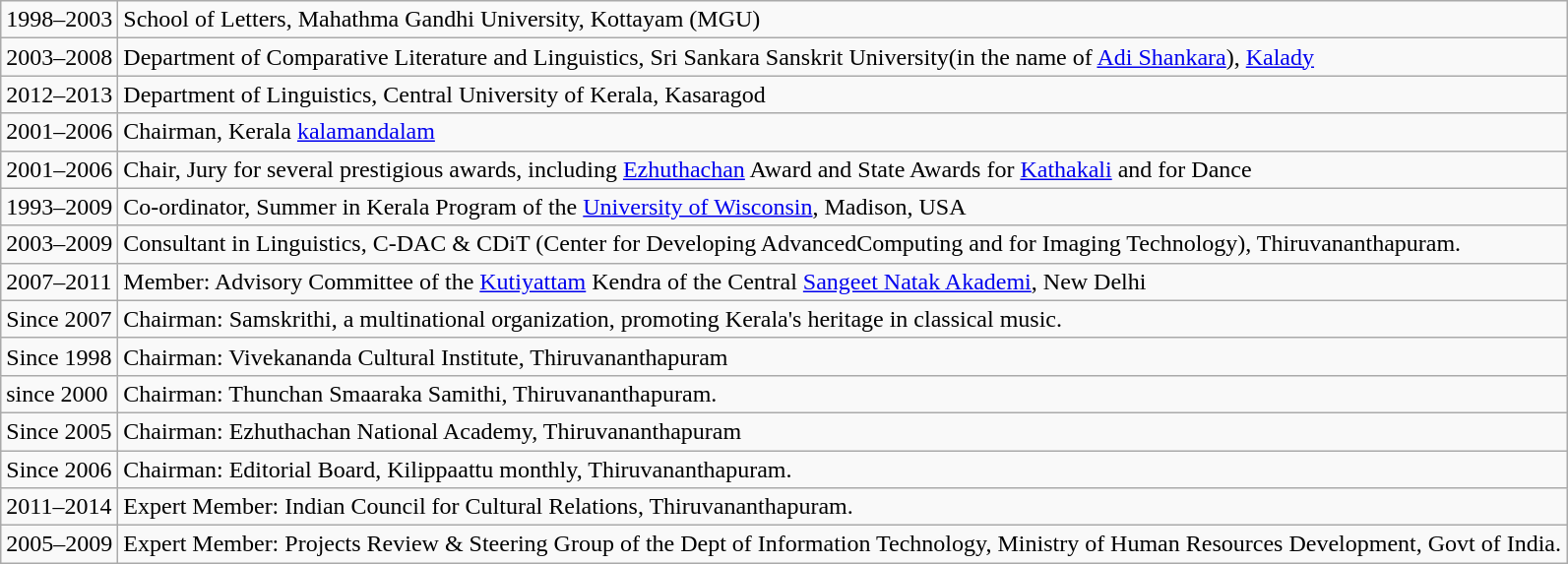<table class="wikitable">
<tr>
<td>1998–2003</td>
<td>School of Letters, Mahathma Gandhi University, Kottayam (MGU)</td>
</tr>
<tr>
<td>2003–2008</td>
<td>Department of Comparative Literature and Linguistics, Sri Sankara Sanskrit University(in the name of <a href='#'>Adi Shankara</a>), <a href='#'>Kalady</a></td>
</tr>
<tr>
<td>2012–2013</td>
<td>Department of Linguistics, Central University of Kerala, Kasaragod</td>
</tr>
<tr>
<td>2001–2006</td>
<td>Chairman, Kerala <a href='#'>kalamandalam</a></td>
</tr>
<tr>
<td>2001–2006</td>
<td>Chair, Jury for several prestigious awards, including <a href='#'>Ezhuthachan</a> Award and State Awards for <a href='#'>Kathakali</a> and for Dance</td>
</tr>
<tr>
<td>1993–2009</td>
<td>Co-ordinator, Summer in Kerala Program of the <a href='#'>University of Wisconsin</a>, Madison, USA</td>
</tr>
<tr>
<td>2003–2009</td>
<td>Consultant in Linguistics, C-DAC & CDiT (Center for Developing AdvancedComputing and for Imaging Technology), Thiruvananthapuram.</td>
</tr>
<tr>
<td>2007–2011</td>
<td>Member: Advisory Committee of the <a href='#'>Kutiyattam</a> Kendra of the Central <a href='#'>Sangeet Natak Akademi</a>, New Delhi</td>
</tr>
<tr>
<td>Since 2007</td>
<td>Chairman: Samskrithi, a multinational organization, promoting Kerala's heritage in classical music.</td>
</tr>
<tr>
<td>Since 1998</td>
<td>Chairman: Vivekananda Cultural Institute, Thiruvananthapuram</td>
</tr>
<tr>
<td>since 2000</td>
<td>Chairman: Thunchan Smaaraka Samithi, Thiruvananthapuram.</td>
</tr>
<tr>
<td>Since 2005</td>
<td>Chairman: Ezhuthachan National Academy, Thiruvananthapuram</td>
</tr>
<tr>
<td>Since 2006</td>
<td>Chairman: Editorial Board, Kilippaattu monthly, Thiruvananthapuram.</td>
</tr>
<tr>
<td>2011–2014</td>
<td>Expert Member: Indian Council for Cultural Relations, Thiruvananthapuram.</td>
</tr>
<tr>
<td>2005–2009</td>
<td>Expert Member: Projects Review & Steering Group of the Dept of Information Technology,  Ministry of Human Resources Development, Govt of India.</td>
</tr>
</table>
